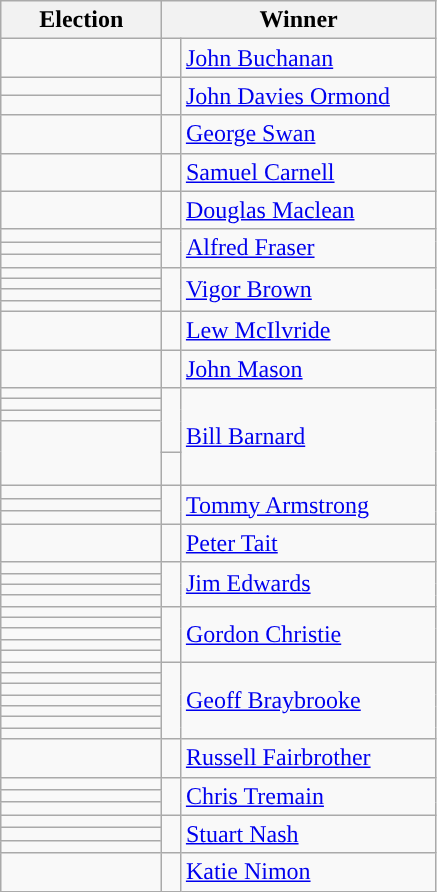<table class=wikitable>
<tr>
<th width=100>Election</th>
<th colspan="2" style="width:175px;">Winner</th>
</tr>
<tr>
<td></td>
<td width=5 bgcolor=></td>
<td><a href='#'>John Buchanan</a></td>
</tr>
<tr>
<td></td>
<td rowspan=2 bgcolor=></td>
<td rowspan=2><a href='#'>John Davies Ormond</a></td>
</tr>
<tr>
<td></td>
</tr>
<tr>
<td></td>
<td bgcolor=></td>
<td><a href='#'>George Swan</a></td>
</tr>
<tr>
<td></td>
<td bgcolor=></td>
<td><a href='#'>Samuel Carnell</a></td>
</tr>
<tr>
<td></td>
<td bgcolor=></td>
<td><a href='#'>Douglas Maclean</a></td>
</tr>
<tr>
<td></td>
<td rowspan=3 bgcolor=></td>
<td rowspan=3><a href='#'>Alfred Fraser</a></td>
</tr>
<tr>
<td></td>
</tr>
<tr>
<td></td>
</tr>
<tr>
<td></td>
<td rowspan=4 bgcolor=></td>
<td rowspan=4><a href='#'>Vigor Brown</a></td>
</tr>
<tr>
<td></td>
</tr>
<tr>
<td></td>
</tr>
<tr>
<td></td>
</tr>
<tr>
<td></td>
<td bgcolor=></td>
<td><a href='#'>Lew McIlvride</a></td>
</tr>
<tr>
<td></td>
<td bgcolor=></td>
<td><a href='#'>John Mason</a></td>
</tr>
<tr>
<td></td>
<td rowspan=3 style="border-bottom:solid 0 grey; background:"></td>
<td rowspan=5><a href='#'>Bill Barnard</a></td>
</tr>
<tr>
<td></td>
</tr>
<tr>
<td></td>
</tr>
<tr>
<td rowspan="2" style="height:36px;"></td>
<td style="border-top:solid 0 grey; background:"></td>
</tr>
<tr>
<td bgcolor=></td>
</tr>
<tr>
<td></td>
<td rowspan=3 bgcolor=></td>
<td rowspan=3><a href='#'>Tommy Armstrong</a></td>
</tr>
<tr>
<td></td>
</tr>
<tr>
<td></td>
</tr>
<tr>
<td></td>
<td bgcolor=></td>
<td><a href='#'>Peter Tait</a></td>
</tr>
<tr>
<td></td>
<td rowspan=4 bgcolor=></td>
<td rowspan=4><a href='#'>Jim Edwards</a></td>
</tr>
<tr>
<td></td>
</tr>
<tr>
<td></td>
</tr>
<tr>
<td></td>
</tr>
<tr>
<td></td>
<td rowspan=5 bgcolor=></td>
<td rowspan=5><a href='#'>Gordon Christie</a></td>
</tr>
<tr>
<td></td>
</tr>
<tr>
<td></td>
</tr>
<tr>
<td></td>
</tr>
<tr>
<td></td>
</tr>
<tr>
<td></td>
<td rowspan=7 bgcolor=></td>
<td rowspan=7><a href='#'>Geoff Braybrooke</a></td>
</tr>
<tr>
<td></td>
</tr>
<tr>
<td></td>
</tr>
<tr>
<td></td>
</tr>
<tr>
<td></td>
</tr>
<tr>
<td></td>
</tr>
<tr>
<td></td>
</tr>
<tr>
<td></td>
<td bgcolor=></td>
<td><a href='#'>Russell Fairbrother</a></td>
</tr>
<tr>
<td></td>
<td rowspan=3 bgcolor=></td>
<td rowspan=3><a href='#'>Chris Tremain</a></td>
</tr>
<tr>
<td></td>
</tr>
<tr>
<td></td>
</tr>
<tr>
<td></td>
<td rowspan=3 bgcolor=></td>
<td rowspan=3><a href='#'>Stuart Nash</a></td>
</tr>
<tr>
<td></td>
</tr>
<tr>
<td></td>
</tr>
<tr>
<td></td>
<td bgcolor=></td>
<td><a href='#'>Katie Nimon</a></td>
</tr>
</table>
